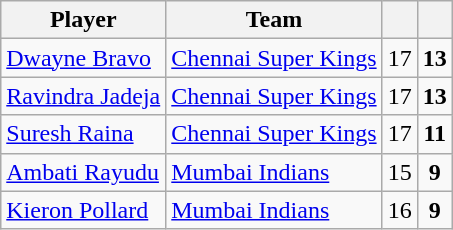<table class="wikitable" style="text-align: center;">
<tr>
<th>Player</th>
<th>Team</th>
<th></th>
<th></th>
</tr>
<tr>
<td style="text-align:left"><a href='#'>Dwayne Bravo</a></td>
<td style="text-align:left"><a href='#'>Chennai Super Kings</a></td>
<td>17</td>
<td><strong>13</strong></td>
</tr>
<tr>
<td style="text-align:left"><a href='#'>Ravindra Jadeja</a></td>
<td style="text-align:left"><a href='#'>Chennai Super Kings</a></td>
<td>17</td>
<td><strong>13</strong></td>
</tr>
<tr>
<td style="text-align:left"><a href='#'>Suresh Raina</a></td>
<td style="text-align:left"><a href='#'>Chennai Super Kings</a></td>
<td>17</td>
<td><strong>11</strong></td>
</tr>
<tr>
<td style="text-align:left"><a href='#'>Ambati Rayudu</a></td>
<td style="text-align:left"><a href='#'>Mumbai Indians</a></td>
<td>15</td>
<td><strong>9</strong></td>
</tr>
<tr>
<td style="text-align:left"><a href='#'>Kieron Pollard</a></td>
<td style="text-align:left"><a href='#'>Mumbai Indians</a></td>
<td>16</td>
<td><strong>9</strong></td>
</tr>
</table>
